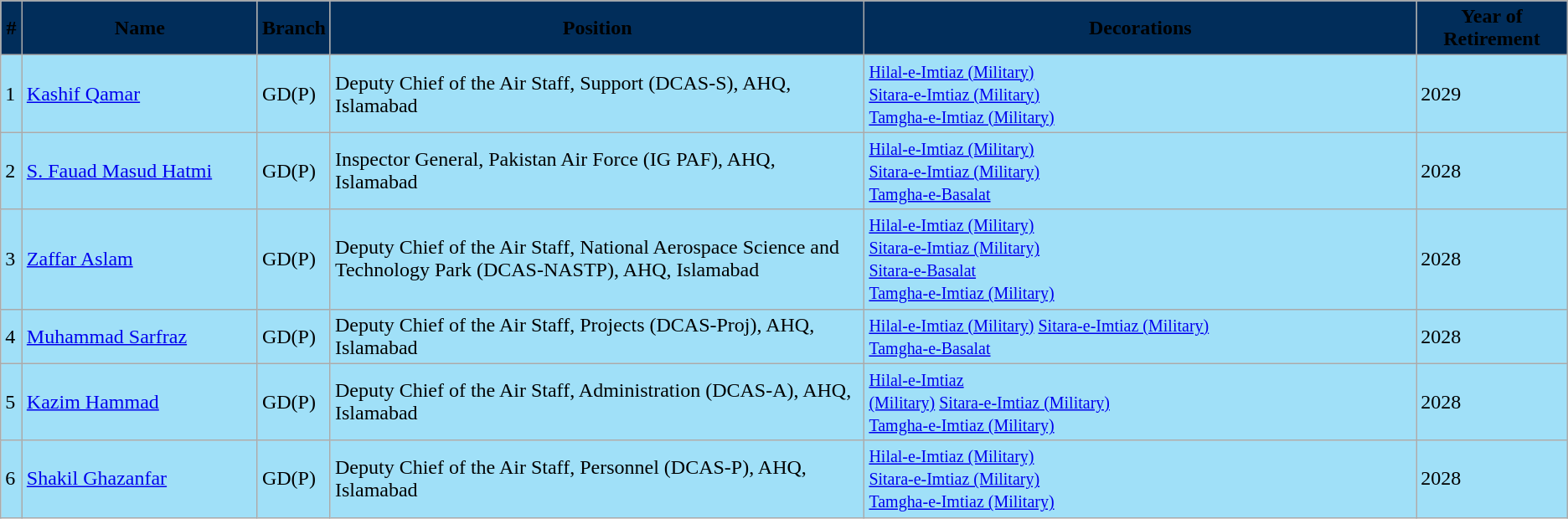<table class="wikitable">
<tr>
<th width="10"style="background:#012D5A; align="center"><span>#</span></th>
<th width="200"style="background:#012D5A;  align="center"><span>Name</span></th>
<th width="50"style="background:#012D5A; align="center"><span>Branch</span></th>
<th width="480" style="background:#012D5A; align="center"><span>Position</span></th>
<th width="500"style="background:#012D5A;  align="center"><span>Decorations</span></th>
<th width="120"style="background:#012D5A;  align="center"><span>Year of Retirement</span></th>
</tr>
<tr>
<td style="background:#A0E0F8;">1</td>
<td style="background:#A0E0F8;"><a href='#'>Kashif Qamar</a></td>
<td style="background:#A0E0F8;">GD(P)</td>
<td style="background:#A0E0F8;">Deputy Chief of the Air Staff, Support (DCAS-S), AHQ, Islamabad</td>
<td style="background:#A0E0F8;"><small> <a href='#'>Hilal-e-Imtiaz (Military)</a></small><br><small> <a href='#'>Sitara-e-Imtiaz (Military)</a> <br> <a href='#'>Tamgha-e-Imtiaz (Military)</a></small></td>
<td style="background:#A0E0F8;">2029</td>
</tr>
<tr |>
<td style="background:#A0E0F8;">2</td>
<td style="background:#A0E0F8;"><a href='#'>S. Fauad Masud Hatmi</a></td>
<td style="background:#A0E0F8;">GD(P)</td>
<td style="background:#A0E0F8;">Inspector General, Pakistan Air Force (IG PAF), AHQ, Islamabad</td>
<td style="background:#A0E0F8;"> <small><a href='#'>Hilal-e-Imtiaz (Military)</a></small><br> <small><a href='#'>Sitara-e-Imtiaz (Military)</a></small> <br>  <small><a href='#'>Tamgha-e-Basalat</a></small></td>
<td style="background:#A0E0F8;">2028</td>
</tr>
<tr>
<td style="background:#A0E0F8;">3</td>
<td style="background:#A0E0F8;"><a href='#'>Zaffar Aslam</a></td>
<td style="background:#A0E0F8;">GD(P)</td>
<td style="background:#A0E0F8;">Deputy Chief of the Air Staff, National Aerospace Science and Technology Park (DCAS-NASTP), AHQ, Islamabad</td>
<td style="background:#A0E0F8;"> <small><a href='#'>Hilal-e-Imtiaz (Military)</a></small><br> <small><a href='#'>Sitara-e-Imtiaz (Military)</a></small>  <br>  <small><a href='#'>Sitara-e-Basalat</a></small><small><br> <a href='#'>Tamgha-e-Imtiaz (Military)</a></small></td>
<td style="background:#A0E0F8;">2028</td>
</tr>
<tr>
<td style="background:#A0E0F8;">4</td>
<td style="background:#A0E0F8;"><a href='#'>Muhammad Sarfraz</a></td>
<td style="background:#A0E0F8;">GD(P)</td>
<td style="background:#A0E0F8;">Deputy Chief of the Air Staff, Projects (DCAS-Proj), AHQ, Islamabad</td>
<td style="background:#A0E0F8;"><small> <a href='#'>Hilal-e-Imtiaz (Military)</a> <a href='#'>Sitara-e-Imtiaz (Military)</a></small> <br>  <small><a href='#'>Tamgha-e-Basalat</a></small></td>
<td style="background:#A0E0F8;">2028</td>
</tr>
<tr>
<td style="background:#A0E0F8;">5</td>
<td style="background:#A0E0F8;"><a href='#'>Kazim Hammad</a></td>
<td style="background:#A0E0F8;">GD(P)</td>
<td style="background:#A0E0F8;">Deputy Chief of the Air Staff, Administration (DCAS-A), AHQ, Islamabad</td>
<td style="background:#A0E0F8;"><small> <a href='#'>Hilal-e-Imtiaz</a><br> <a href='#'>(Military)</a></small><small> <a href='#'>Sitara-e-Imtiaz (Military)</a> </small><small><br></small><small> <a href='#'>Tamgha-e-Imtiaz (Military)</a></small></td>
<td style="background:#A0E0F8;">2028</td>
</tr>
<tr>
<td style="background:#A0E0F8;">6</td>
<td style="background:#A0E0F8;"><a href='#'>Shakil Ghazanfar</a></td>
<td style="background:#A0E0F8;">GD(P)</td>
<td style="background:#A0E0F8;">Deputy Chief of the Air Staff, Personnel (DCAS-P), AHQ, Islamabad</td>
<td style="background:#A0E0F8;"><small> <a href='#'>Hilal-e-Imtiaz (Military)</a><br>  <a href='#'>Sitara-e-Imtiaz (Military)</a> <br> <a href='#'>Tamgha-e-Imtiaz (Military)</a></small></td>
<td style="background:#A0E0F8;">2028</td>
</tr>
</table>
